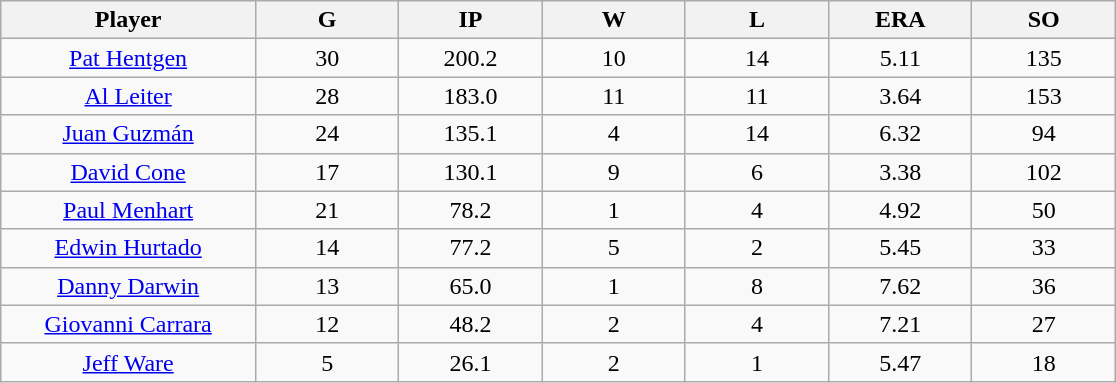<table class="wikitable sortable">
<tr>
<th bgcolor="#DDDDFF" width="16%">Player</th>
<th bgcolor="#DDDDFF" width="9%">G</th>
<th bgcolor="#DDDDFF" width="9%">IP</th>
<th bgcolor="#DDDDFF" width="9%">W</th>
<th bgcolor="#DDDDFF" width="9%">L</th>
<th bgcolor="#DDDDFF" width="9%">ERA</th>
<th bgcolor="#DDDDFF" width="9%">SO</th>
</tr>
<tr align="center">
<td><a href='#'>Pat Hentgen</a></td>
<td>30</td>
<td>200.2</td>
<td>10</td>
<td>14</td>
<td>5.11</td>
<td>135</td>
</tr>
<tr align=center>
<td><a href='#'>Al Leiter</a></td>
<td>28</td>
<td>183.0</td>
<td>11</td>
<td>11</td>
<td>3.64</td>
<td>153</td>
</tr>
<tr align=center>
<td><a href='#'>Juan Guzmán</a></td>
<td>24</td>
<td>135.1</td>
<td>4</td>
<td>14</td>
<td>6.32</td>
<td>94</td>
</tr>
<tr align=center>
<td><a href='#'>David Cone</a></td>
<td>17</td>
<td>130.1</td>
<td>9</td>
<td>6</td>
<td>3.38</td>
<td>102</td>
</tr>
<tr align="center">
<td><a href='#'>Paul Menhart</a></td>
<td>21</td>
<td>78.2</td>
<td>1</td>
<td>4</td>
<td>4.92</td>
<td>50</td>
</tr>
<tr align="center">
<td><a href='#'>Edwin Hurtado</a></td>
<td>14</td>
<td>77.2</td>
<td>5</td>
<td>2</td>
<td>5.45</td>
<td>33</td>
</tr>
<tr align="center">
<td><a href='#'>Danny Darwin</a></td>
<td>13</td>
<td>65.0</td>
<td>1</td>
<td>8</td>
<td>7.62</td>
<td>36</td>
</tr>
<tr align=center>
<td><a href='#'>Giovanni Carrara</a></td>
<td>12</td>
<td>48.2</td>
<td>2</td>
<td>4</td>
<td>7.21</td>
<td>27</td>
</tr>
<tr align=center>
<td><a href='#'>Jeff Ware</a></td>
<td>5</td>
<td>26.1</td>
<td>2</td>
<td>1</td>
<td>5.47</td>
<td>18</td>
</tr>
</table>
